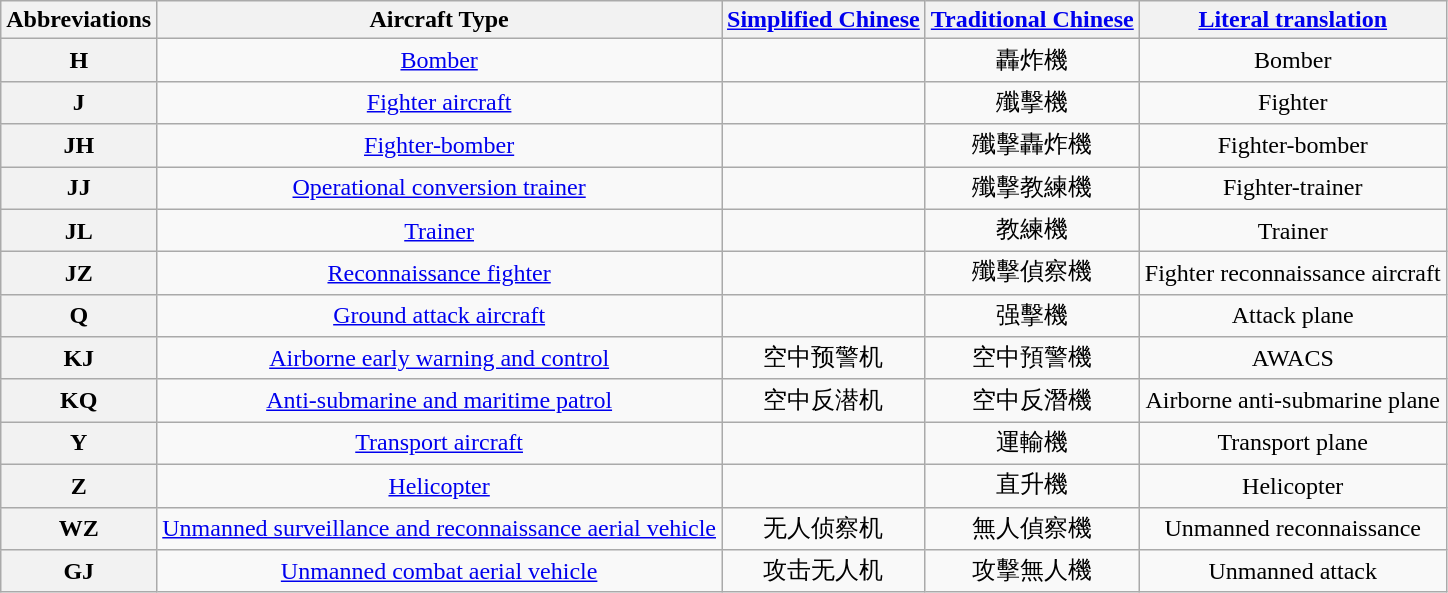<table class="wikitable" style="text-align:center">
<tr>
<th>Abbreviations</th>
<th>Aircraft Type</th>
<th><a href='#'>Simplified Chinese</a></th>
<th><a href='#'>Traditional Chinese</a></th>
<th><a href='#'>Literal translation</a></th>
</tr>
<tr>
<th>H</th>
<td><a href='#'>Bomber</a></td>
<td></td>
<td>轟炸機</td>
<td>Bomber</td>
</tr>
<tr>
<th>J</th>
<td><a href='#'>Fighter aircraft</a></td>
<td></td>
<td>殲擊機</td>
<td>Fighter</td>
</tr>
<tr>
<th>JH</th>
<td><a href='#'>Fighter-bomber</a></td>
<td></td>
<td>殲擊轟炸機</td>
<td>Fighter-bomber</td>
</tr>
<tr>
<th>JJ</th>
<td><a href='#'>Operational conversion trainer</a></td>
<td></td>
<td>殲擊教練機</td>
<td>Fighter-trainer</td>
</tr>
<tr>
<th>JL</th>
<td><a href='#'>Trainer</a></td>
<td></td>
<td>教練機</td>
<td>Trainer</td>
</tr>
<tr>
<th>JZ</th>
<td><a href='#'>Reconnaissance fighter</a></td>
<td></td>
<td>殲擊偵察機</td>
<td>Fighter reconnaissance aircraft</td>
</tr>
<tr>
<th>Q</th>
<td><a href='#'>Ground attack aircraft</a></td>
<td></td>
<td>强擊機</td>
<td>Attack plane</td>
</tr>
<tr>
<th>KJ</th>
<td><a href='#'>Airborne early warning and control</a></td>
<td>空中预警机</td>
<td>空中預警機</td>
<td>AWACS</td>
</tr>
<tr>
<th>KQ</th>
<td><a href='#'>Anti-submarine and maritime patrol</a></td>
<td>空中反潜机</td>
<td>空中反潛機</td>
<td>Airborne anti-submarine plane</td>
</tr>
<tr>
<th>Y</th>
<td><a href='#'>Transport aircraft</a></td>
<td></td>
<td>運輸機</td>
<td>Transport plane</td>
</tr>
<tr>
<th>Z</th>
<td><a href='#'>Helicopter</a></td>
<td></td>
<td>直升機</td>
<td>Helicopter</td>
</tr>
<tr>
<th>WZ</th>
<td><a href='#'>Unmanned surveillance and reconnaissance aerial vehicle</a></td>
<td>无人侦察机</td>
<td>無人偵察機</td>
<td>Unmanned reconnaissance</td>
</tr>
<tr>
<th>GJ</th>
<td><a href='#'>Unmanned combat aerial vehicle</a></td>
<td>攻击无人机</td>
<td>攻擊無人機</td>
<td>Unmanned attack</td>
</tr>
</table>
